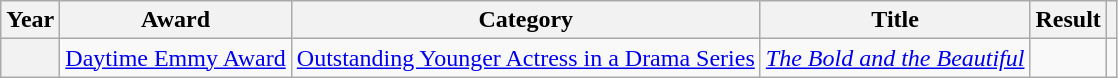<table class="wikitable sortable plainrowheaders">
<tr>
<th scope="col">Year</th>
<th scope="col">Award</th>
<th scope="col">Category</th>
<th scope="col">Title</th>
<th scope="col">Result</th>
<th scope="col" class="unsortable"></th>
</tr>
<tr>
<th scope="row"></th>
<td><a href='#'>Daytime Emmy Award</a></td>
<td><a href='#'>Outstanding Younger Actress in a Drama Series</a></td>
<td><em><a href='#'>The Bold and the Beautiful</a></em></td>
<td></td>
<td></td>
</tr>
</table>
